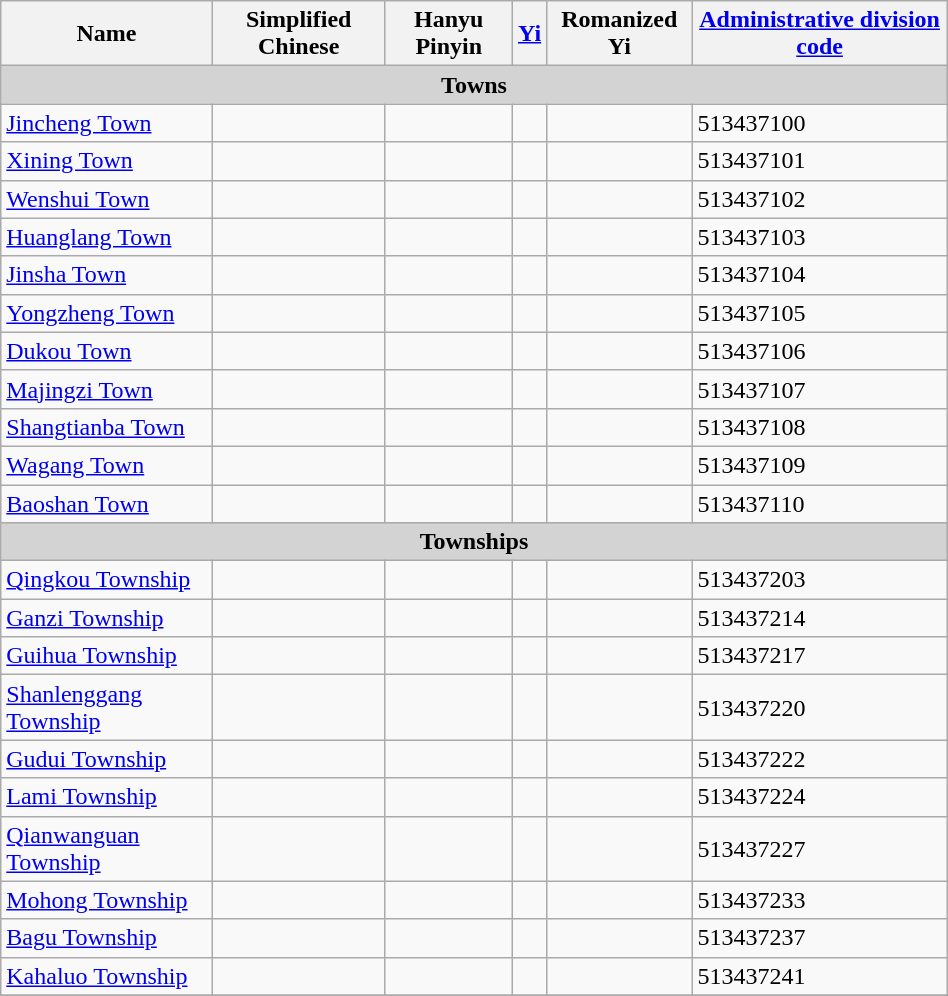<table class="wikitable" align="center" style="width:50%; border="1">
<tr>
<th>Name</th>
<th>Simplified Chinese</th>
<th>Hanyu Pinyin</th>
<th><a href='#'>Yi</a></th>
<th>Romanized Yi</th>
<th><a href='#'>Administrative division code</a></th>
</tr>
<tr>
<td colspan="7"  style="text-align:center; background:#d3d3d3;"><strong>Towns</strong></td>
</tr>
<tr --------->
<td><a href='#'>Jincheng Town</a></td>
<td></td>
<td></td>
<td></td>
<td></td>
<td>513437100</td>
</tr>
<tr>
<td><a href='#'>Xining Town</a></td>
<td></td>
<td></td>
<td></td>
<td></td>
<td>513437101</td>
</tr>
<tr>
<td><a href='#'>Wenshui Town</a></td>
<td></td>
<td></td>
<td></td>
<td></td>
<td>513437102</td>
</tr>
<tr>
<td><a href='#'>Huanglang Town</a></td>
<td></td>
<td></td>
<td></td>
<td></td>
<td>513437103</td>
</tr>
<tr>
<td><a href='#'>Jinsha Town</a></td>
<td></td>
<td></td>
<td></td>
<td></td>
<td>513437104</td>
</tr>
<tr>
<td><a href='#'>Yongzheng Town</a></td>
<td></td>
<td></td>
<td></td>
<td></td>
<td>513437105</td>
</tr>
<tr>
<td><a href='#'>Dukou Town</a></td>
<td></td>
<td></td>
<td></td>
<td></td>
<td>513437106</td>
</tr>
<tr>
<td><a href='#'>Majingzi Town</a></td>
<td></td>
<td></td>
<td></td>
<td></td>
<td>513437107</td>
</tr>
<tr>
<td><a href='#'>Shangtianba Town</a></td>
<td></td>
<td></td>
<td></td>
<td></td>
<td>513437108</td>
</tr>
<tr>
<td><a href='#'>Wagang Town</a></td>
<td></td>
<td></td>
<td></td>
<td></td>
<td>513437109</td>
</tr>
<tr>
<td><a href='#'>Baoshan Town</a></td>
<td></td>
<td></td>
<td></td>
<td></td>
<td>513437110</td>
</tr>
<tr>
<td colspan="7"  style="text-align:center; background:#d3d3d3;"><strong>Townships</strong></td>
</tr>
<tr --------->
<td><a href='#'>Qingkou Township</a></td>
<td></td>
<td></td>
<td></td>
<td></td>
<td>513437203</td>
</tr>
<tr>
<td><a href='#'>Ganzi Township</a></td>
<td></td>
<td></td>
<td></td>
<td></td>
<td>513437214</td>
</tr>
<tr>
<td><a href='#'>Guihua Township</a></td>
<td></td>
<td></td>
<td></td>
<td></td>
<td>513437217</td>
</tr>
<tr>
<td><a href='#'>Shanlenggang Township</a></td>
<td></td>
<td></td>
<td></td>
<td></td>
<td>513437220</td>
</tr>
<tr>
<td><a href='#'>Gudui Township</a></td>
<td></td>
<td></td>
<td></td>
<td></td>
<td>513437222</td>
</tr>
<tr>
<td><a href='#'>Lami Township</a></td>
<td></td>
<td></td>
<td></td>
<td></td>
<td>513437224</td>
</tr>
<tr>
<td><a href='#'>Qianwanguan Township</a></td>
<td></td>
<td></td>
<td></td>
<td></td>
<td>513437227</td>
</tr>
<tr>
<td><a href='#'>Mohong Township</a></td>
<td></td>
<td></td>
<td></td>
<td></td>
<td>513437233</td>
</tr>
<tr>
<td><a href='#'>Bagu Township</a></td>
<td></td>
<td></td>
<td></td>
<td></td>
<td>513437237</td>
</tr>
<tr>
<td><a href='#'>Kahaluo Township</a></td>
<td></td>
<td></td>
<td></td>
<td></td>
<td>513437241</td>
</tr>
<tr>
</tr>
</table>
